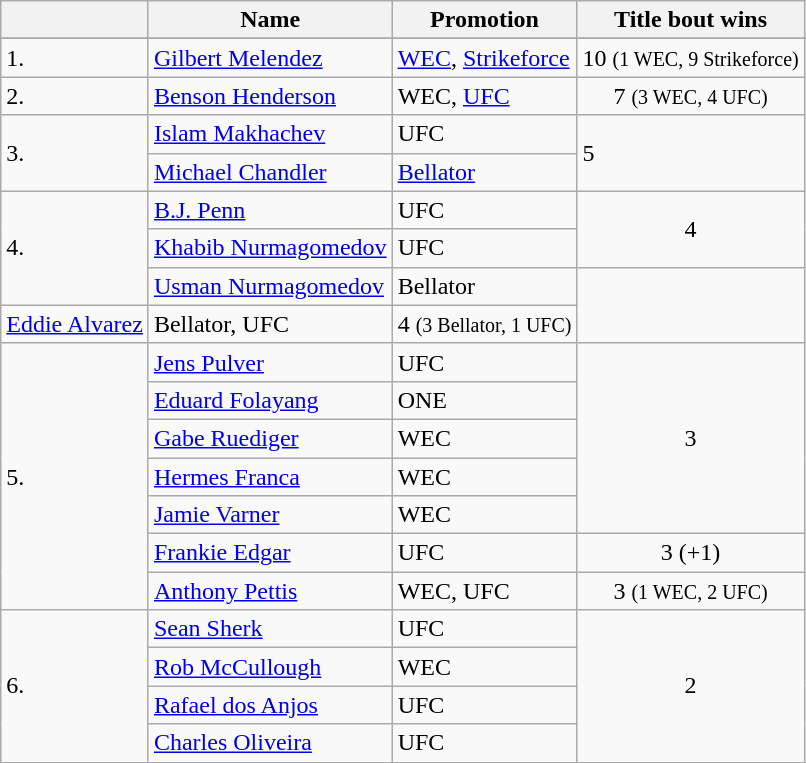<table class="sortable wikitable">
<tr>
<th></th>
<th>Name</th>
<th>Promotion</th>
<th>Title bout wins</th>
</tr>
<tr>
</tr>
<tr bgcolor=>
<td>1.</td>
<td> <a href='#'>Gilbert Melendez</a></td>
<td><a href='#'>WEC</a>, <a href='#'>Strikeforce</a></td>
<td align="center">10 <small>(1 WEC, 9 Strikeforce)</small></td>
</tr>
<tr>
<td>2.</td>
<td> <a href='#'>Benson Henderson</a></td>
<td>WEC, <a href='#'>UFC</a></td>
<td align="center">7 <small>(3 WEC, 4 UFC)</small></td>
</tr>
<tr>
<td rowspan="2">3.</td>
<td> <a href='#'>Islam Makhachev</a></td>
<td>UFC</td>
<td rowspan="2">5</td>
</tr>
<tr>
<td> <a href='#'>Michael Chandler</a></td>
<td><a href='#'>Bellator</a></td>
</tr>
<tr>
<td rowspan="3">4.</td>
<td> <a href='#'>B.J. Penn</a></td>
<td>UFC</td>
<td rowspan="2" align="center">4</td>
</tr>
<tr>
<td> <a href='#'>Khabib Nurmagomedov</a></td>
<td>UFC</td>
</tr>
<tr>
<td> <a href='#'>Usman Nurmagomedov</a></td>
<td>Bellator</td>
</tr>
<tr>
<td> <a href='#'>Eddie Alvarez</a></td>
<td>Bellator, UFC</td>
<td align="center">4 <small>(3 Bellator, 1 UFC)</small></td>
</tr>
<tr>
<td rowspan="7">5.</td>
<td> <a href='#'>Jens Pulver</a></td>
<td>UFC</td>
<td rowspan="5" align="center">3</td>
</tr>
<tr>
<td> <a href='#'>Eduard Folayang</a></td>
<td>ONE</td>
</tr>
<tr>
<td> <a href='#'>Gabe Ruediger</a></td>
<td>WEC</td>
</tr>
<tr>
<td> <a href='#'>Hermes Franca</a></td>
<td>WEC</td>
</tr>
<tr>
<td> <a href='#'>Jamie Varner</a></td>
<td>WEC</td>
</tr>
<tr>
<td> <a href='#'>Frankie Edgar</a></td>
<td>UFC</td>
<td align="center">3 (+1)</td>
</tr>
<tr>
<td> <a href='#'>Anthony Pettis</a></td>
<td>WEC, UFC</td>
<td align="center">3 <small>(1 WEC, 2 UFC)</small></td>
</tr>
<tr>
<td rowspan="5">6.</td>
<td> <a href='#'>Sean Sherk</a></td>
<td>UFC</td>
<td rowspan="5" align="center">2</td>
</tr>
<tr>
<td> <a href='#'>Rob McCullough</a></td>
<td>WEC</td>
</tr>
<tr>
<td> <a href='#'>Rafael dos Anjos</a></td>
<td>UFC</td>
</tr>
<tr>
<td> <a href='#'>Charles Oliveira</a></td>
<td>UFC</td>
</tr>
</table>
